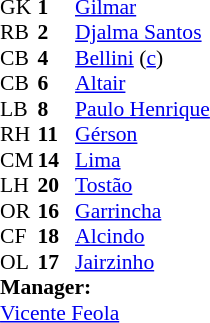<table style="font-size: 90%" cellspacing="0" cellpadding="0" align=center>
<tr>
<th width="25"></th>
<th width="25"></th>
</tr>
<tr>
<td>GK</td>
<td><strong>1</strong></td>
<td><a href='#'>Gilmar</a></td>
</tr>
<tr>
<td>RB</td>
<td><strong>2</strong></td>
<td><a href='#'>Djalma Santos</a></td>
</tr>
<tr>
<td>CB</td>
<td><strong>4</strong></td>
<td><a href='#'>Bellini</a> (<a href='#'>c</a>)</td>
</tr>
<tr>
<td>CB</td>
<td><strong>6</strong></td>
<td><a href='#'>Altair</a></td>
</tr>
<tr>
<td>LB</td>
<td><strong>8</strong></td>
<td><a href='#'>Paulo Henrique</a></td>
</tr>
<tr>
<td>RH</td>
<td><strong>11</strong></td>
<td><a href='#'>Gérson</a></td>
</tr>
<tr>
<td>CM</td>
<td><strong>14</strong></td>
<td><a href='#'>Lima</a></td>
</tr>
<tr>
<td>LH</td>
<td><strong>20</strong></td>
<td><a href='#'>Tostão</a></td>
</tr>
<tr>
<td>OR</td>
<td><strong>16</strong></td>
<td><a href='#'>Garrincha</a></td>
</tr>
<tr>
<td>CF</td>
<td><strong>18</strong></td>
<td><a href='#'>Alcindo</a></td>
</tr>
<tr>
<td>OL</td>
<td><strong>17</strong></td>
<td><a href='#'>Jairzinho</a></td>
</tr>
<tr>
<td colspan="3"><strong>Manager:</strong></td>
</tr>
<tr>
<td colspan="3"><a href='#'>Vicente Feola</a></td>
</tr>
</table>
